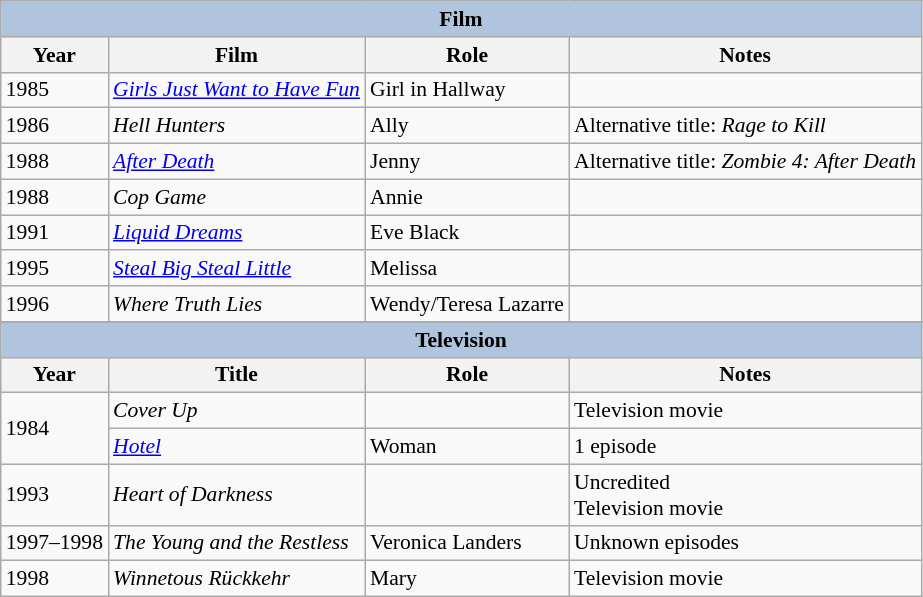<table class="wikitable" style="font-size: 90%;">
<tr>
<th colspan="4" style="background: LightSteelBlue;">Film</th>
</tr>
<tr>
<th>Year</th>
<th>Film</th>
<th>Role</th>
<th>Notes</th>
</tr>
<tr>
<td>1985</td>
<td><em><a href='#'>Girls Just Want to Have Fun</a></em></td>
<td>Girl in Hallway</td>
<td></td>
</tr>
<tr>
<td>1986</td>
<td><em>Hell Hunters</em></td>
<td>Ally</td>
<td>Alternative title: <em>Rage to Kill</em></td>
</tr>
<tr>
<td>1988</td>
<td><em><a href='#'>After Death</a></em></td>
<td>Jenny</td>
<td>Alternative title: <em>Zombie 4: After Death</em></td>
</tr>
<tr>
<td>1988</td>
<td><em>Cop Game</em></td>
<td>Annie</td>
<td></td>
</tr>
<tr>
<td>1991</td>
<td><em><a href='#'>Liquid Dreams</a></em></td>
<td>Eve Black</td>
<td></td>
</tr>
<tr>
<td>1995</td>
<td><em><a href='#'>Steal Big Steal Little</a></em></td>
<td>Melissa</td>
<td></td>
</tr>
<tr>
<td>1996</td>
<td><em>Where Truth Lies</em></td>
<td>Wendy/Teresa Lazarre</td>
<td></td>
</tr>
<tr>
</tr>
<tr>
<th colspan="4" style="background: LightSteelBlue;">Television</th>
</tr>
<tr>
<th>Year</th>
<th>Title</th>
<th>Role</th>
<th>Notes</th>
</tr>
<tr>
<td rowspan=2>1984</td>
<td><em>Cover Up</em></td>
<td></td>
<td>Television movie</td>
</tr>
<tr>
<td><em><a href='#'>Hotel</a></em></td>
<td>Woman</td>
<td>1 episode</td>
</tr>
<tr>
<td>1993</td>
<td><em>Heart of Darkness</em></td>
<td></td>
<td>Uncredited<br>Television movie</td>
</tr>
<tr>
<td>1997–1998</td>
<td><em>The Young and the Restless</em></td>
<td>Veronica Landers</td>
<td>Unknown episodes</td>
</tr>
<tr>
<td>1998</td>
<td><em>Winnetous Rückkehr</em></td>
<td>Mary</td>
<td>Television movie</td>
</tr>
</table>
